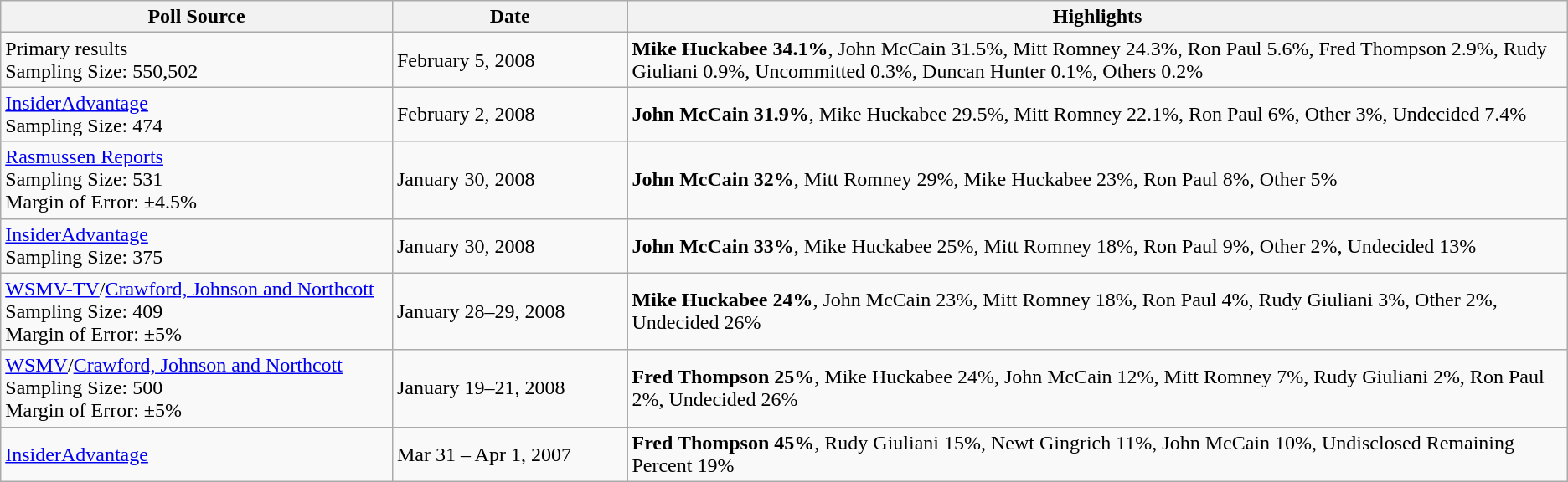<table class="wikitable sortable">
<tr>
<th width="25%">Poll Source</th>
<th width="15%">Date</th>
<th width="60%">Highlights</th>
</tr>
<tr>
<td>Primary results<br>Sampling Size: 550,502</td>
<td>February 5, 2008</td>
<td><strong>Mike Huckabee 34.1%</strong>, John McCain 31.5%, Mitt Romney 24.3%, Ron Paul 5.6%, Fred Thompson 2.9%, Rudy Giuliani 0.9%, Uncommitted 0.3%, Duncan Hunter 0.1%, Others 0.2%</td>
</tr>
<tr>
<td><a href='#'>InsiderAdvantage</a><br>Sampling Size: 474<br></td>
<td>February 2, 2008</td>
<td><strong>John McCain 31.9%</strong>, Mike Huckabee 29.5%, Mitt Romney 22.1%, Ron Paul 6%, Other 3%, Undecided 7.4%</td>
</tr>
<tr>
<td><a href='#'>Rasmussen Reports</a><br>Sampling Size: 531<br>
Margin of Error: ±4.5%</td>
<td>January 30, 2008</td>
<td><strong>John McCain 32%</strong>, Mitt Romney 29%, Mike Huckabee 23%, Ron Paul 8%, Other 5%</td>
</tr>
<tr>
<td><a href='#'>InsiderAdvantage</a><br>Sampling Size: 375<br></td>
<td>January 30, 2008</td>
<td><strong>John McCain 33%</strong>, Mike Huckabee 25%, Mitt Romney 18%, Ron Paul 9%, Other 2%, Undecided 13%</td>
</tr>
<tr>
<td><a href='#'>WSMV-TV</a>/<a href='#'>Crawford, Johnson and Northcott</a><br>Sampling Size: 409<br>
Margin of Error: ±5%</td>
<td>January 28–29, 2008</td>
<td><strong>Mike Huckabee 24%</strong>, John McCain 23%, Mitt Romney 18%, Ron Paul 4%, Rudy Giuliani 3%, Other 2%, Undecided 26%</td>
</tr>
<tr>
<td><a href='#'>WSMV</a>/<a href='#'>Crawford, Johnson and Northcott</a><br>Sampling Size: 500<br>
Margin of Error: ±5%</td>
<td>January 19–21, 2008</td>
<td><strong>Fred Thompson 25%</strong>, Mike Huckabee 24%, John McCain 12%, Mitt Romney 7%, Rudy Giuliani 2%, Ron Paul 2%, Undecided 26%</td>
</tr>
<tr>
<td><a href='#'>InsiderAdvantage</a></td>
<td>Mar 31 – Apr 1,  2007</td>
<td><strong>Fred Thompson 45%</strong>, Rudy Giuliani 15%, Newt Gingrich 11%, John McCain 10%, Undisclosed Remaining Percent 19%</td>
</tr>
</table>
